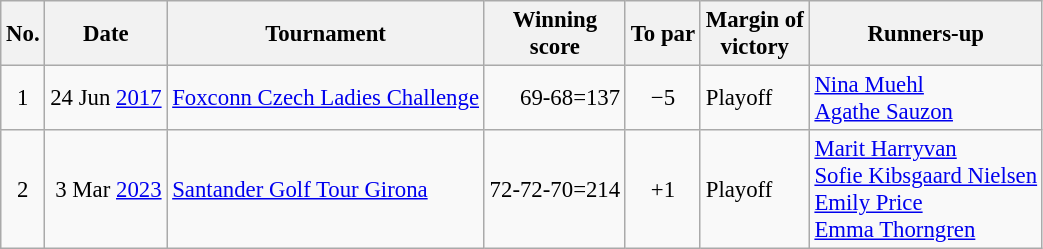<table class="wikitable" style="font-size:95%;">
<tr>
<th>No.</th>
<th>Date</th>
<th>Tournament</th>
<th>Winning<br>score</th>
<th>To par</th>
<th>Margin of<br>victory</th>
<th>Runners-up</th>
</tr>
<tr>
<td align=center>1</td>
<td align=right>24 Jun <a href='#'>2017</a></td>
<td><a href='#'>Foxconn Czech Ladies Challenge</a></td>
<td align=right>69-68=137</td>
<td align=center>−5</td>
<td>Playoff</td>
<td> <a href='#'>Nina Muehl</a><br> <a href='#'>Agathe Sauzon</a></td>
</tr>
<tr>
<td align=center>2</td>
<td align=right>3 Mar <a href='#'>2023</a></td>
<td><a href='#'>Santander Golf Tour Girona</a></td>
<td align=right>72-72-70=214</td>
<td align=center>+1</td>
<td>Playoff</td>
<td> <a href='#'>Marit Harryvan</a><br> <a href='#'>Sofie Kibsgaard Nielsen</a><br> <a href='#'>Emily Price</a><br> <a href='#'>Emma Thorngren</a></td>
</tr>
</table>
